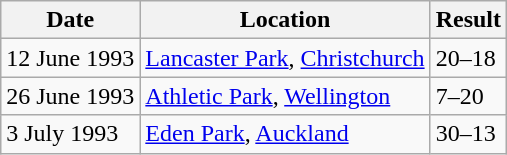<table class="wikitable" style="align:center;">
<tr>
<th>Date</th>
<th>Location</th>
<th>Result</th>
</tr>
<tr>
<td>12 June 1993</td>
<td><a href='#'>Lancaster Park</a>, <a href='#'>Christchurch</a></td>
<td> 20–18 </td>
</tr>
<tr>
<td>26 June 1993</td>
<td><a href='#'>Athletic Park</a>, <a href='#'>Wellington</a></td>
<td> 7–20 </td>
</tr>
<tr>
<td>3 July 1993</td>
<td><a href='#'>Eden Park</a>, <a href='#'>Auckland</a></td>
<td> 30–13 </td>
</tr>
</table>
